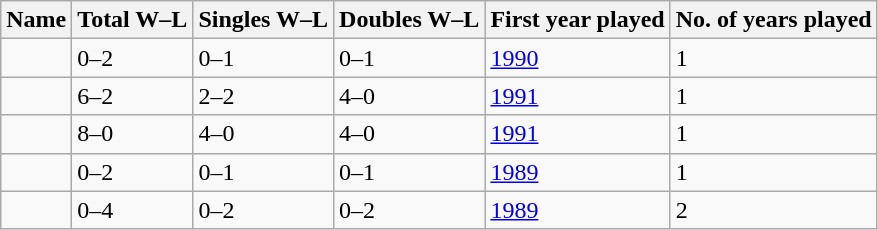<table class="sortable wikitable">
<tr>
<th>Name</th>
<th>Total W–L</th>
<th>Singles W–L</th>
<th>Doubles W–L</th>
<th>First year played</th>
<th>No. of years played</th>
</tr>
<tr>
<td></td>
<td>0–2</td>
<td>0–1</td>
<td>0–1</td>
<td><a href='#'>1990</a></td>
<td>1</td>
</tr>
<tr>
<td></td>
<td>6–2</td>
<td>2–2</td>
<td>4–0</td>
<td><a href='#'>1991</a></td>
<td>1</td>
</tr>
<tr>
<td></td>
<td>8–0</td>
<td>4–0</td>
<td>4–0</td>
<td><a href='#'>1991</a></td>
<td>1</td>
</tr>
<tr>
<td></td>
<td>0–2</td>
<td>0–1</td>
<td>0–1</td>
<td><a href='#'>1989</a></td>
<td>1</td>
</tr>
<tr>
<td></td>
<td>0–4</td>
<td>0–2</td>
<td>0–2</td>
<td><a href='#'>1989</a></td>
<td>2</td>
</tr>
</table>
